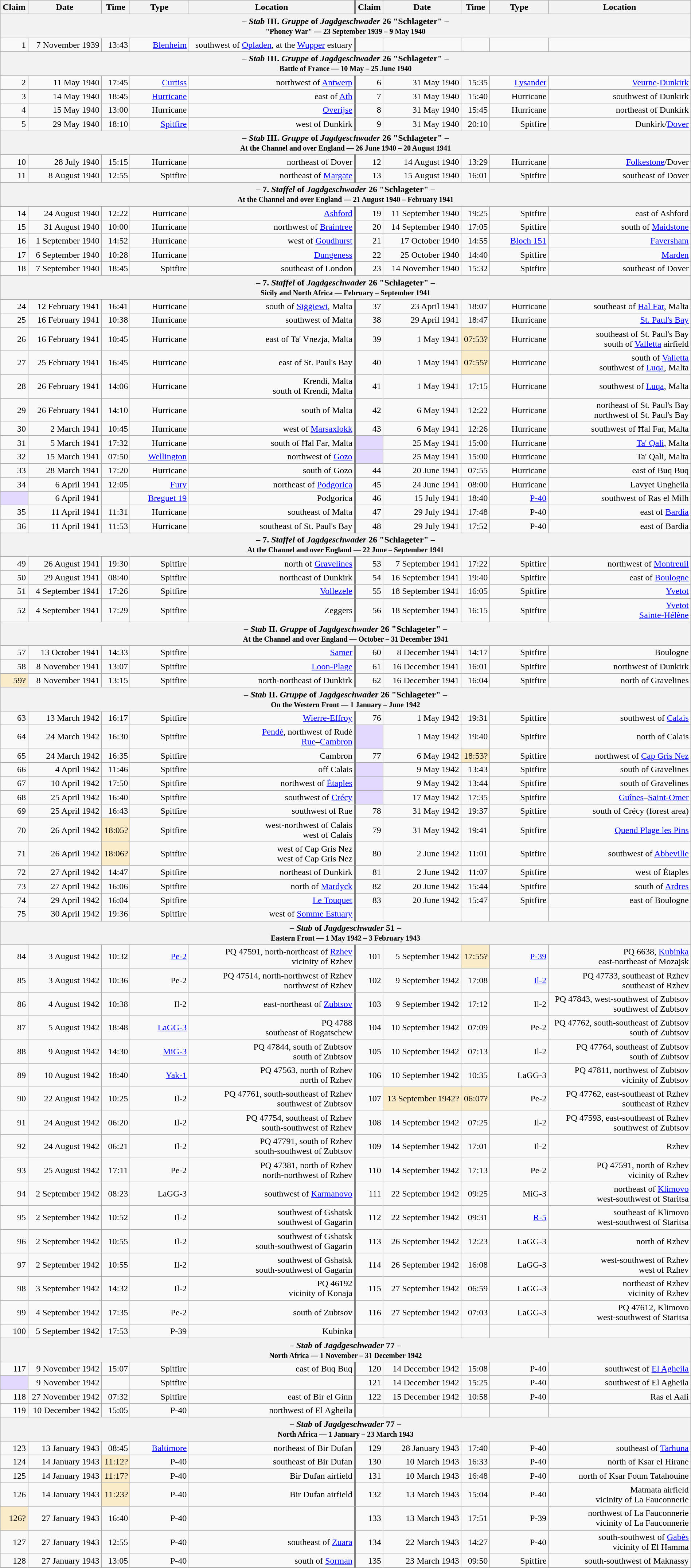<table class="wikitable plainrowheaders" style="margin-left: auto; margin-right: auto; border: none; text-align:right; width: 100%;">
<tr>
<th scope="col">Claim</th>
<th scope="col">Date</th>
<th scope="col">Time</th>
<th scope="col" width="100px">Type</th>
<th scope="col">Location</th>
<th scope="col" style="border-left: 3px solid grey;">Claim</th>
<th scope="col">Date</th>
<th scope="col">Time</th>
<th scope="col" width="100px">Type</th>
<th scope="col">Location</th>
</tr>
<tr>
<th colspan="10">– <em>Stab</em> III. <em>Gruppe</em> of <em>Jagdgeschwader</em> 26 "Schlageter" –<br><small>"Phoney War" — 23 September 1939 – 9 May 1940</small></th>
</tr>
<tr>
<td>1</td>
<td>7 November 1939</td>
<td>13:43</td>
<td><a href='#'>Blenheim</a></td>
<td>southwest of <a href='#'>Opladen</a>, at the <a href='#'>Wupper</a> estuary</td>
<td style="border-left: 3px solid grey;"></td>
<td></td>
<td></td>
<td></td>
<td></td>
</tr>
<tr>
<th colspan="10">– <em>Stab</em> III. <em>Gruppe</em> of <em>Jagdgeschwader</em> 26 "Schlageter" –<br><small>Battle of France — 10 May – 25 June 1940</small></th>
</tr>
<tr>
<td>2</td>
<td>11 May 1940</td>
<td>17:45</td>
<td><a href='#'>Curtiss</a></td>
<td>northwest of <a href='#'>Antwerp</a></td>
<td style="border-left: 3px solid grey;">6</td>
<td>31 May 1940</td>
<td>15:35</td>
<td><a href='#'>Lysander</a></td>
<td><a href='#'>Veurne</a>-<a href='#'>Dunkirk</a></td>
</tr>
<tr>
<td>3</td>
<td>14 May 1940</td>
<td>18:45</td>
<td><a href='#'>Hurricane</a></td>
<td>east of <a href='#'>Ath</a></td>
<td style="border-left: 3px solid grey;">7</td>
<td>31 May 1940</td>
<td>15:40</td>
<td>Hurricane</td>
<td>southwest of Dunkirk</td>
</tr>
<tr>
<td>4</td>
<td>15 May 1940</td>
<td>13:00</td>
<td>Hurricane</td>
<td><a href='#'>Overijse</a></td>
<td style="border-left: 3px solid grey;">8</td>
<td>31 May 1940</td>
<td>15:45</td>
<td>Hurricane</td>
<td>northeast of Dunkirk</td>
</tr>
<tr>
<td>5</td>
<td>29 May 1940</td>
<td>18:10</td>
<td><a href='#'>Spitfire</a></td>
<td>west of Dunkirk</td>
<td style="border-left: 3px solid grey;">9</td>
<td>31 May 1940</td>
<td>20:10</td>
<td>Spitfire</td>
<td>Dunkirk/<a href='#'>Dover</a></td>
</tr>
<tr>
<th colspan="10">– <em>Stab</em> III. <em>Gruppe</em> of <em>Jagdgeschwader</em> 26 "Schlageter" –<br><small>At the Channel and over England — 26 June 1940 – 20 August 1941</small></th>
</tr>
<tr>
<td>10</td>
<td>28 July 1940</td>
<td>15:15</td>
<td>Hurricane</td>
<td> northeast of Dover</td>
<td style="border-left: 3px solid grey;">12</td>
<td>14 August 1940</td>
<td>13:29</td>
<td>Hurricane</td>
<td><a href='#'>Folkestone</a>/Dover</td>
</tr>
<tr>
<td>11</td>
<td>8 August 1940</td>
<td>12:55</td>
<td>Spitfire</td>
<td>northeast of <a href='#'>Margate</a></td>
<td style="border-left: 3px solid grey;">13</td>
<td>15 August 1940</td>
<td>16:01</td>
<td>Spitfire</td>
<td>southeast of Dover</td>
</tr>
<tr>
<th colspan="10">– 7. <em>Staffel</em> of <em>Jagdgeschwader</em> 26 "Schlageter" –<br><small>At the Channel and over England — 21 August 1940 – February 1941</small></th>
</tr>
<tr>
<td>14</td>
<td>24 August 1940</td>
<td>12:22</td>
<td>Hurricane</td>
<td><a href='#'>Ashford</a></td>
<td style="border-left: 3px solid grey;">19</td>
<td>11 September 1940</td>
<td>19:25</td>
<td>Spitfire</td>
<td>east of Ashford</td>
</tr>
<tr>
<td>15</td>
<td>31 August 1940</td>
<td>10:00</td>
<td>Hurricane</td>
<td>northwest of <a href='#'>Braintree</a></td>
<td style="border-left: 3px solid grey;">20</td>
<td>14 September 1940</td>
<td>17:05</td>
<td>Spitfire</td>
<td>south of <a href='#'>Maidstone</a></td>
</tr>
<tr>
<td>16</td>
<td>1 September 1940</td>
<td>14:52</td>
<td>Hurricane</td>
<td>west of <a href='#'>Goudhurst</a></td>
<td style="border-left: 3px solid grey;">21</td>
<td>17 October 1940</td>
<td>14:55</td>
<td><a href='#'>Bloch 151</a></td>
<td><a href='#'>Faversham</a></td>
</tr>
<tr>
<td>17</td>
<td>6 September 1940</td>
<td>10:28</td>
<td>Hurricane</td>
<td><a href='#'>Dungeness</a></td>
<td style="border-left: 3px solid grey;">22</td>
<td>25 October 1940</td>
<td>14:40</td>
<td>Spitfire</td>
<td><a href='#'>Marden</a></td>
</tr>
<tr>
<td>18</td>
<td>7 September 1940</td>
<td>18:45</td>
<td>Spitfire</td>
<td>southeast of London</td>
<td style="border-left: 3px solid grey;">23</td>
<td>14 November 1940</td>
<td>15:32</td>
<td>Spitfire</td>
<td>southeast of Dover</td>
</tr>
<tr>
<th colspan="10">– 7. <em>Staffel</em> of <em>Jagdgeschwader</em> 26 "Schlageter" –<br><small>Sicily and North Africa — February – September 1941</small></th>
</tr>
<tr>
<td>24</td>
<td>12 February 1941</td>
<td>16:41</td>
<td>Hurricane</td>
<td>south of <a href='#'>Siġġiewi</a>, Malta</td>
<td style="border-left: 3px solid grey;">37</td>
<td>23 April 1941</td>
<td>18:07</td>
<td>Hurricane</td>
<td>southeast of <a href='#'>Ħal Far</a>, Malta</td>
</tr>
<tr>
<td>25</td>
<td>16 February 1941</td>
<td>10:38</td>
<td>Hurricane</td>
<td>southwest of Malta</td>
<td style="border-left: 3px solid grey;">38</td>
<td>29 April 1941</td>
<td>18:47</td>
<td>Hurricane</td>
<td><a href='#'>St. Paul's Bay</a></td>
</tr>
<tr>
<td>26</td>
<td>16 February 1941</td>
<td>10:45</td>
<td>Hurricane</td>
<td>east of Ta' Vnezja, Malta</td>
<td style="border-left: 3px solid grey;">39</td>
<td>1 May 1941</td>
<td style="background:#faecc8">07:53?</td>
<td>Hurricane</td>
<td>southeast of St. Paul's Bay<br> south of <a href='#'>Valletta</a> airfield</td>
</tr>
<tr>
<td>27</td>
<td>25 February 1941</td>
<td>16:45</td>
<td>Hurricane</td>
<td>east of St. Paul's Bay</td>
<td style="border-left: 3px solid grey;">40</td>
<td>1 May 1941</td>
<td style="background:#faecc8">07:55?</td>
<td>Hurricane</td>
<td> south of <a href='#'>Valletta</a><br>southwest of <a href='#'>Luqa</a>, Malta</td>
</tr>
<tr>
<td>28</td>
<td>26 February 1941</td>
<td>14:06</td>
<td>Hurricane</td>
<td>Krendi, Malta<br>south of Krendi, Malta</td>
<td style="border-left: 3px solid grey;">41</td>
<td>1 May 1941</td>
<td>17:15</td>
<td>Hurricane</td>
<td>southwest of <a href='#'>Luqa</a>, Malta</td>
</tr>
<tr>
<td>29</td>
<td>26 February 1941</td>
<td>14:10</td>
<td>Hurricane</td>
<td> south of Malta</td>
<td style="border-left: 3px solid grey;">42</td>
<td>6 May 1941</td>
<td>12:22</td>
<td>Hurricane</td>
<td>northeast of St. Paul's Bay<br>northwest of St. Paul's Bay</td>
</tr>
<tr>
<td>30</td>
<td>2 March 1941</td>
<td>10:45</td>
<td>Hurricane</td>
<td> west of <a href='#'>Marsaxlokk</a></td>
<td style="border-left: 3px solid grey;">43</td>
<td>6 May 1941</td>
<td>12:26</td>
<td>Hurricane</td>
<td> southwest of Ħal Far, Malta</td>
</tr>
<tr>
<td>31</td>
<td>5 March 1941</td>
<td>17:32</td>
<td>Hurricane</td>
<td>south of Ħal Far, Malta</td>
<td style="border-left: 3px solid grey; background:#e3d9ff;"></td>
<td>25 May 1941</td>
<td>15:00</td>
<td>Hurricane</td>
<td><a href='#'>Ta' Qali</a>, Malta</td>
</tr>
<tr>
<td>32</td>
<td>15 March 1941</td>
<td>07:50</td>
<td><a href='#'>Wellington</a></td>
<td> northwest of <a href='#'>Gozo</a></td>
<td style="border-left: 3px solid grey; background:#e3d9ff;"></td>
<td>25 May 1941</td>
<td>15:00</td>
<td>Hurricane</td>
<td>Ta' Qali, Malta</td>
</tr>
<tr>
<td>33</td>
<td>28 March 1941</td>
<td>17:20</td>
<td>Hurricane</td>
<td>south of Gozo</td>
<td style="border-left: 3px solid grey;">44</td>
<td>20 June 1941</td>
<td>07:55</td>
<td>Hurricane</td>
<td>east of Buq Buq</td>
</tr>
<tr>
<td>34</td>
<td>6 April 1941</td>
<td>12:05</td>
<td><a href='#'>Fury</a></td>
<td>northeast of <a href='#'>Podgorica</a></td>
<td style="border-left: 3px solid grey;">45</td>
<td>24 June 1941</td>
<td>08:00</td>
<td>Hurricane</td>
<td>Lavyet Ungheila</td>
</tr>
<tr>
<td style="background:#e3d9ff;"></td>
<td>6 April 1941</td>
<td></td>
<td><a href='#'>Breguet 19</a></td>
<td>Podgorica</td>
<td style="border-left: 3px solid grey;">46</td>
<td>15 July 1941</td>
<td>18:40</td>
<td><a href='#'>P-40</a></td>
<td>southwest of Ras el Milh</td>
</tr>
<tr>
<td>35</td>
<td>11 April 1941</td>
<td>11:31</td>
<td>Hurricane</td>
<td>southeast of Malta</td>
<td style="border-left: 3px solid grey;">47</td>
<td>29 July 1941</td>
<td>17:48</td>
<td>P-40</td>
<td> east of <a href='#'>Bardia</a></td>
</tr>
<tr>
<td>36</td>
<td>11 April 1941</td>
<td>11:53</td>
<td>Hurricane</td>
<td>southeast of St. Paul's Bay</td>
<td style="border-left: 3px solid grey;">48</td>
<td>29 July 1941</td>
<td>17:52</td>
<td>P-40</td>
<td> east of Bardia</td>
</tr>
<tr>
<th colspan="10">– 7. <em>Staffel</em> of <em>Jagdgeschwader</em> 26 "Schlageter" –<br><small>At the Channel and over England — 22 June – September 1941</small></th>
</tr>
<tr>
<td>49</td>
<td>26 August 1941</td>
<td>19:30</td>
<td>Spitfire</td>
<td> north of <a href='#'>Gravelines</a></td>
<td style="border-left: 3px solid grey;">53</td>
<td>7 September 1941</td>
<td>17:22</td>
<td>Spitfire</td>
<td>northwest of <a href='#'>Montreuil</a></td>
</tr>
<tr>
<td>50</td>
<td>29 August 1941</td>
<td>08:40</td>
<td>Spitfire</td>
<td> northeast of Dunkirk</td>
<td style="border-left: 3px solid grey;">54</td>
<td>16 September 1941</td>
<td>19:40</td>
<td>Spitfire</td>
<td>east of <a href='#'>Boulogne</a></td>
</tr>
<tr>
<td>51</td>
<td>4 September 1941</td>
<td>17:26</td>
<td>Spitfire</td>
<td><a href='#'>Vollezele</a></td>
<td style="border-left: 3px solid grey;">55</td>
<td>18 September 1941</td>
<td>16:05</td>
<td>Spitfire</td>
<td><a href='#'>Yvetot</a></td>
</tr>
<tr>
<td>52</td>
<td>4 September 1941</td>
<td>17:29</td>
<td>Spitfire</td>
<td>Zeggers</td>
<td style="border-left: 3px solid grey;">56</td>
<td>18 September 1941</td>
<td>16:15</td>
<td>Spitfire</td>
<td><a href='#'>Yvetot</a><br><a href='#'>Sainte-Hélène</a></td>
</tr>
<tr>
<th colspan="10">– <em>Stab</em> II. <em>Gruppe</em> of <em>Jagdgeschwader</em> 26 "Schlageter" –<br><small>At the Channel and over England — October – 31 December 1941</small></th>
</tr>
<tr>
<td>57</td>
<td>13 October 1941</td>
<td>14:33</td>
<td>Spitfire</td>
<td><a href='#'>Samer</a></td>
<td style="border-left: 3px solid grey;">60</td>
<td>8 December 1941</td>
<td>14:17</td>
<td>Spitfire</td>
<td>Boulogne</td>
</tr>
<tr>
<td>58</td>
<td>8 November 1941</td>
<td>13:07</td>
<td>Spitfire</td>
<td><a href='#'>Loon-Plage</a></td>
<td style="border-left: 3px solid grey;">61</td>
<td>16 December 1941</td>
<td>16:01</td>
<td>Spitfire</td>
<td>northwest of Dunkirk</td>
</tr>
<tr>
<td style="background:#faecc8">59?</td>
<td>8 November 1941</td>
<td>13:15</td>
<td>Spitfire</td>
<td>north-northeast of Dunkirk</td>
<td style="border-left: 3px solid grey;">62</td>
<td>16 December 1941</td>
<td>16:04</td>
<td>Spitfire</td>
<td>north of Gravelines</td>
</tr>
<tr>
<th colspan="10">– <em>Stab</em> II. <em>Gruppe</em> of <em>Jagdgeschwader</em> 26 "Schlageter" –<br><small>On the Western Front — 1 January – June 1942</small></th>
</tr>
<tr>
<td>63</td>
<td>13 March 1942</td>
<td>16:17</td>
<td>Spitfire</td>
<td><a href='#'>Wierre-Effroy</a></td>
<td style="border-left: 3px solid grey;">76</td>
<td>1 May 1942</td>
<td>19:31</td>
<td>Spitfire</td>
<td>southwest of <a href='#'>Calais</a></td>
</tr>
<tr>
<td>64</td>
<td>24 March 1942</td>
<td>16:30</td>
<td>Spitfire</td>
<td><a href='#'>Pendé</a>, northwest of Rudé<br><a href='#'>Rue</a>–<a href='#'>Cambron</a></td>
<td style="border-left: 3px solid grey; background:#e3d9ff;"></td>
<td>1 May 1942</td>
<td>19:40</td>
<td>Spitfire</td>
<td> north of Calais</td>
</tr>
<tr>
<td>65</td>
<td>24 March 1942</td>
<td>16:35</td>
<td>Spitfire</td>
<td>Cambron</td>
<td style="border-left: 3px solid grey;">77</td>
<td>6 May 1942</td>
<td style="background:#faecc8">18:53?</td>
<td>Spitfire</td>
<td>northwest of <a href='#'>Cap Gris Nez</a></td>
</tr>
<tr>
<td>66</td>
<td>4 April 1942</td>
<td>11:46</td>
<td>Spitfire</td>
<td>off Calais</td>
<td style="border-left: 3px solid grey; background:#e3d9ff;"></td>
<td>9 May 1942</td>
<td>13:43</td>
<td>Spitfire</td>
<td> south of Gravelines</td>
</tr>
<tr>
<td>67</td>
<td>10 April 1942</td>
<td>17:50</td>
<td>Spitfire</td>
<td>northwest of <a href='#'>Étaples</a></td>
<td style="border-left: 3px solid grey; background:#e3d9ff;"></td>
<td>9 May 1942</td>
<td>13:44</td>
<td>Spitfire</td>
<td> south of Gravelines</td>
</tr>
<tr>
<td>68</td>
<td>25 April 1942</td>
<td>16:40</td>
<td>Spitfire</td>
<td>southwest of <a href='#'>Crécy</a></td>
<td style="border-left: 3px solid grey; background:#e3d9ff;"></td>
<td>17 May 1942</td>
<td>17:35</td>
<td>Spitfire</td>
<td><a href='#'>Guînes</a>–<a href='#'>Saint-Omer</a></td>
</tr>
<tr>
<td>69</td>
<td>25 April 1942</td>
<td>16:43</td>
<td>Spitfire</td>
<td>southwest of Rue</td>
<td style="border-left: 3px solid grey;">78</td>
<td>31 May 1942</td>
<td>19:37</td>
<td>Spitfire</td>
<td>south of Crécy (forest area)</td>
</tr>
<tr>
<td>70</td>
<td>26 April 1942</td>
<td style="background:#faecc8">18:05?</td>
<td>Spitfire</td>
<td>west-northwest of Calais<br> west of Calais</td>
<td style="border-left: 3px solid grey;">79</td>
<td>31 May 1942</td>
<td>19:41</td>
<td>Spitfire</td>
<td><a href='#'>Quend Plage les Pins</a></td>
</tr>
<tr>
<td>71</td>
<td>26 April 1942</td>
<td style="background:#faecc8">18:06?</td>
<td>Spitfire</td>
<td> west of Cap Gris Nez<br> west of Cap Gris Nez</td>
<td style="border-left: 3px solid grey;">80</td>
<td>2 June 1942</td>
<td>11:01</td>
<td>Spitfire</td>
<td>southwest of <a href='#'>Abbeville</a></td>
</tr>
<tr>
<td>72</td>
<td>27 April 1942</td>
<td>14:47</td>
<td>Spitfire</td>
<td>northeast of Dunkirk</td>
<td style="border-left: 3px solid grey;">81</td>
<td>2 June 1942</td>
<td>11:07</td>
<td>Spitfire</td>
<td> west of Étaples</td>
</tr>
<tr>
<td>73</td>
<td>27 April 1942</td>
<td>16:06</td>
<td>Spitfire</td>
<td>north of <a href='#'>Mardyck</a></td>
<td style="border-left: 3px solid grey;">82</td>
<td>20 June 1942</td>
<td>15:44</td>
<td>Spitfire</td>
<td>south of <a href='#'>Ardres</a></td>
</tr>
<tr>
<td>74</td>
<td>29 April 1942</td>
<td>16:04</td>
<td>Spitfire</td>
<td><a href='#'>Le Touquet</a></td>
<td style="border-left: 3px solid grey;">83</td>
<td>20 June 1942</td>
<td>15:47</td>
<td>Spitfire</td>
<td>east of Boulogne</td>
</tr>
<tr>
<td>75</td>
<td>30 April 1942</td>
<td>19:36</td>
<td>Spitfire</td>
<td>west of <a href='#'>Somme Estuary</a></td>
<td style="border-left: 3px solid grey;"></td>
<td></td>
<td></td>
<td></td>
<td></td>
</tr>
<tr>
<th colspan="10">– <em>Stab</em> of <em>Jagdgeschwader</em> 51 –<br><small>Eastern Front — 1 May 1942 – 3 February 1943</small></th>
</tr>
<tr>
<td>84</td>
<td>3 August 1942</td>
<td>10:32</td>
<td><a href='#'>Pe-2</a></td>
<td>PQ 47591, north-northeast of <a href='#'>Rzhev</a><br>vicinity of Rzhev</td>
<td style="border-left: 3px solid grey;">101</td>
<td>5 September 1942</td>
<td style="background:#faecc8">17:55?</td>
<td><a href='#'>P-39</a></td>
<td>PQ 6638, <a href='#'>Kubinka</a><br> east-northeast of Mozajsk</td>
</tr>
<tr>
<td>85</td>
<td>3 August 1942</td>
<td>10:36</td>
<td>Pe-2</td>
<td>PQ 47514, north-northwest of Rzhev<br> northwest of Rzhev</td>
<td style="border-left: 3px solid grey;">102</td>
<td>9 September 1942</td>
<td>17:08</td>
<td><a href='#'>Il-2</a></td>
<td>PQ 47733, southeast of Rzhev<br> southeast of Rzhev</td>
</tr>
<tr>
<td>86</td>
<td>4 August 1942</td>
<td>10:38</td>
<td>Il-2</td>
<td> east-northeast of <a href='#'>Zubtsov</a></td>
<td style="border-left: 3px solid grey;">103</td>
<td>9 September 1942</td>
<td>17:12</td>
<td>Il-2</td>
<td>PQ 47843, west-southwest of Zubtsov<br> southwest of Zubtsov</td>
</tr>
<tr>
<td>87</td>
<td>5 August 1942</td>
<td>18:48</td>
<td><a href='#'>LaGG-3</a></td>
<td>PQ 4788<br> southeast of Rogatschew</td>
<td style="border-left: 3px solid grey;">104</td>
<td>10 September 1942</td>
<td>07:09</td>
<td>Pe-2</td>
<td>PQ 47762, south-southeast of Zubtsov<br> south of Zubtsov</td>
</tr>
<tr>
<td>88</td>
<td>9 August 1942</td>
<td>14:30</td>
<td><a href='#'>MiG-3</a></td>
<td>PQ 47844, south of Zubtsov<br> south of Zubtsov</td>
<td style="border-left: 3px solid grey;">105</td>
<td>10 September 1942</td>
<td>07:13</td>
<td>Il-2</td>
<td>PQ 47764, southeast of Zubtsov<br> south of Zubtsov</td>
</tr>
<tr>
<td>89</td>
<td>10 August 1942</td>
<td>18:40</td>
<td><a href='#'>Yak-1</a></td>
<td>PQ 47563, north of Rzhev<br> north of Rzhev</td>
<td style="border-left: 3px solid grey;">106</td>
<td>10 September 1942</td>
<td>10:35</td>
<td>LaGG-3</td>
<td>PQ 47811, northwest of Zubtsov<br>vicinity of Zubtsov</td>
</tr>
<tr>
<td>90</td>
<td>22 August 1942</td>
<td>10:25</td>
<td>Il-2</td>
<td>PQ 47761, south-southeast of Rzhev<br> southwest of Zubtsov</td>
<td style="border-left: 3px solid grey;">107</td>
<td style="background:#faecc8">13 September 1942?</td>
<td style="background:#faecc8">06:07?</td>
<td>Pe-2</td>
<td>PQ 47762,  east-southeast of Rzhev<br> southeast of Rzhev</td>
</tr>
<tr>
<td>91</td>
<td>24 August 1942</td>
<td>06:20</td>
<td>Il-2</td>
<td>PQ 47754, southeast of Rzhev<br> south-southwest of Rzhev</td>
<td style="border-left: 3px solid grey;">108</td>
<td>14 September 1942</td>
<td>07:25</td>
<td>Il-2</td>
<td>PQ 47593, east-southeast of Rzhev<br> southwest of Zubtsov</td>
</tr>
<tr>
<td>92</td>
<td>24 August 1942</td>
<td>06:21</td>
<td>Il-2</td>
<td>PQ 47791, south of Rzhev<br> south-southwest of Zubtsov</td>
<td style="border-left: 3px solid grey;">109</td>
<td>14 September 1942</td>
<td>17:01</td>
<td>Il-2</td>
<td>Rzhev</td>
</tr>
<tr>
<td>93</td>
<td>25 August 1942</td>
<td>17:11</td>
<td>Pe-2</td>
<td>PQ 47381, north of Rzhev<br> north-northwest of Rzhev</td>
<td style="border-left: 3px solid grey;">110</td>
<td>14 September 1942</td>
<td>17:13</td>
<td>Pe-2</td>
<td>PQ 47591,  north of Rzhev<br>vicinity of Rzhev</td>
</tr>
<tr>
<td>94</td>
<td>2 September 1942</td>
<td>08:23</td>
<td>LaGG-3</td>
<td>southwest of <a href='#'>Karmanovo</a></td>
<td style="border-left: 3px solid grey;">111</td>
<td>22 September 1942</td>
<td>09:25</td>
<td>MiG-3</td>
<td> northeast of <a href='#'>Klimovo</a><br> west-southwest of Staritsa</td>
</tr>
<tr>
<td>95</td>
<td>2 September 1942</td>
<td>10:52</td>
<td>Il-2</td>
<td>southwest of Gshatsk<br>southwest of Gagarin</td>
<td style="border-left: 3px solid grey;">112</td>
<td>22 September 1942</td>
<td>09:31</td>
<td><a href='#'>R-5</a></td>
<td> southeast of Klimovo<br> west-southwest of Staritsa</td>
</tr>
<tr>
<td>96</td>
<td>2 September 1942</td>
<td>10:55</td>
<td>Il-2</td>
<td>southwest of Gshatsk<br>south-southwest of Gagarin</td>
<td style="border-left: 3px solid grey;">113</td>
<td>26 September 1942</td>
<td>12:23</td>
<td>LaGG-3</td>
<td> north of Rzhev</td>
</tr>
<tr>
<td>97</td>
<td>2 September 1942</td>
<td>10:55</td>
<td>Il-2</td>
<td>southwest of Gshatsk<br>south-southwest of Gagarin</td>
<td style="border-left: 3px solid grey;">114</td>
<td>26 September 1942</td>
<td>16:08</td>
<td>LaGG-3</td>
<td> west-southwest of Rzhev<br> west of Rzhev</td>
</tr>
<tr>
<td>98</td>
<td>3 September 1942</td>
<td>14:32</td>
<td>Il-2</td>
<td>PQ 46192<br>vicinity of Konaja</td>
<td style="border-left: 3px solid grey;">115</td>
<td>27 September 1942</td>
<td>06:59</td>
<td>LaGG-3</td>
<td> northeast of Rzhev<br>vicinity of Rzhev</td>
</tr>
<tr>
<td>99</td>
<td>4 September 1942</td>
<td>17:35</td>
<td>Pe-2</td>
<td>south of Zubtsov</td>
<td style="border-left: 3px solid grey;">116</td>
<td>27 September 1942</td>
<td>07:03</td>
<td>LaGG-3</td>
<td>PQ 47612, Klimovo<br> west-southwest of Staritsa</td>
</tr>
<tr>
<td>100</td>
<td>5 September 1942</td>
<td>17:53</td>
<td>P-39</td>
<td>Kubinka</td>
<td style="border-left: 3px solid grey;"></td>
<td></td>
<td></td>
<td></td>
<td></td>
</tr>
<tr>
<th colspan="10">– <em>Stab</em> of <em>Jagdgeschwader</em> 77 –<br><small>North Africa — 1 November – 31 December 1942</small></th>
</tr>
<tr>
<td>117</td>
<td>9 November 1942</td>
<td>15:07</td>
<td>Spitfire</td>
<td>east of Buq Buq</td>
<td style="border-left: 3px solid grey;">120</td>
<td>14 December 1942</td>
<td>15:08</td>
<td>P-40</td>
<td> southwest of <a href='#'>El Agheila</a></td>
</tr>
<tr>
<td style="background:#e3d9ff;"></td>
<td>9 November 1942</td>
<td></td>
<td>Spitfire</td>
<td></td>
<td style="border-left: 3px solid grey;">121</td>
<td>14 December 1942</td>
<td>15:25</td>
<td>P-40</td>
<td> southwest of El Agheila</td>
</tr>
<tr>
<td>118</td>
<td>27 November 1942</td>
<td>07:32</td>
<td>Spitfire</td>
<td> east of Bir el Ginn</td>
<td style="border-left: 3px solid grey;">122</td>
<td>15 December 1942</td>
<td>10:58</td>
<td>P-40</td>
<td>Ras el Aali</td>
</tr>
<tr>
<td>119</td>
<td>10 December 1942</td>
<td>15:05</td>
<td>P-40</td>
<td> northwest of El Agheila</td>
<td style="border-left: 3px solid grey;"></td>
<td></td>
<td></td>
<td></td>
<td></td>
</tr>
<tr>
<th colspan="10">– <em>Stab</em> of <em>Jagdgeschwader</em> 77 –<br><small>North Africa — 1 January – 23 March 1943</small></th>
</tr>
<tr>
<td>123</td>
<td>13 January 1943</td>
<td>08:45</td>
<td><a href='#'>Baltimore</a></td>
<td>northeast of Bir Dufan</td>
<td style="border-left: 3px solid grey;">129</td>
<td>28 January 1943</td>
<td>17:40</td>
<td>P-40</td>
<td> southeast of <a href='#'>Tarhuna</a></td>
</tr>
<tr>
<td>124</td>
<td>14 January 1943</td>
<td style="background:#faecc8">11:12?</td>
<td>P-40</td>
<td> southeast of Bir Dufan</td>
<td style="border-left: 3px solid grey;">130</td>
<td>10 March 1943</td>
<td>16:33</td>
<td>P-40</td>
<td>north of Ksar el Hirane</td>
</tr>
<tr>
<td>125</td>
<td>14 January 1943</td>
<td style="background:#faecc8">11:17?</td>
<td>P-40</td>
<td>Bir Dufan airfield</td>
<td style="border-left: 3px solid grey;">131</td>
<td>10 March 1943</td>
<td>16:48</td>
<td>P-40</td>
<td>north of Ksar Foum Tatahouine</td>
</tr>
<tr>
<td>126</td>
<td>14 January 1943</td>
<td style="background:#faecc8">11:23?</td>
<td>P-40</td>
<td>Bir Dufan airfield</td>
<td style="border-left: 3px solid grey;">132</td>
<td>13 March 1943</td>
<td>15:04</td>
<td>P-40</td>
<td>Matmata airfield<br>vicinity of La Fauconnerie</td>
</tr>
<tr>
<td style="background:#faecc8">126?</td>
<td>27 January 1943</td>
<td>16:40</td>
<td>P-40</td>
<td></td>
<td style="border-left: 3px solid grey;">133</td>
<td>13 March 1943</td>
<td>17:51</td>
<td>P-39</td>
<td> northwest of La Fauconnerie<br>vicinity of La Fauconnerie</td>
</tr>
<tr>
<td>127</td>
<td>27 January 1943</td>
<td>12:55</td>
<td>P-40</td>
<td> southeast of <a href='#'>Zuara</a></td>
<td style="border-left: 3px solid grey;">134</td>
<td>22 March 1943</td>
<td>14:27</td>
<td>P-40</td>
<td> south-southwest of <a href='#'>Gabès</a><br>vicinity of El Hamma</td>
</tr>
<tr>
<td>128</td>
<td>27 January 1943</td>
<td>13:05</td>
<td>P-40</td>
<td> south of <a href='#'>Sorman</a></td>
<td style="border-left: 3px solid grey;">135</td>
<td>23 March 1943</td>
<td>09:50</td>
<td>Spitfire</td>
<td> south-southwest of Maknassy</td>
</tr>
</table>
